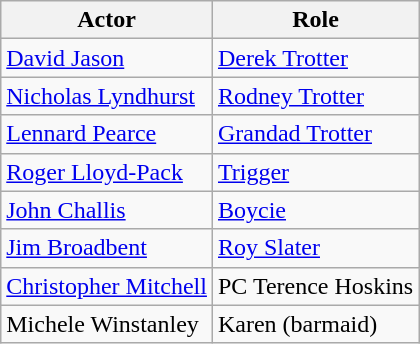<table class="wikitable">
<tr>
<th>Actor</th>
<th>Role</th>
</tr>
<tr>
<td><a href='#'>David Jason</a></td>
<td><a href='#'>Derek Trotter</a></td>
</tr>
<tr>
<td><a href='#'>Nicholas Lyndhurst</a></td>
<td><a href='#'>Rodney Trotter</a></td>
</tr>
<tr>
<td><a href='#'>Lennard Pearce</a></td>
<td><a href='#'>Grandad Trotter</a></td>
</tr>
<tr>
<td><a href='#'>Roger Lloyd-Pack</a></td>
<td><a href='#'>Trigger</a></td>
</tr>
<tr>
<td><a href='#'>John Challis</a></td>
<td><a href='#'>Boycie</a></td>
</tr>
<tr>
<td><a href='#'>Jim Broadbent</a></td>
<td><a href='#'>Roy Slater</a></td>
</tr>
<tr>
<td><a href='#'>Christopher Mitchell</a></td>
<td>PC Terence Hoskins</td>
</tr>
<tr>
<td>Michele Winstanley</td>
<td>Karen (barmaid)</td>
</tr>
</table>
